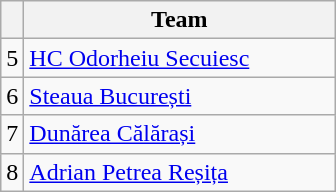<table class="wikitable sortable" style="text-align:center">
<tr>
<th></th>
<th width="200">Team</th>
</tr>
<tr>
<td>5</td>
<td align=left><a href='#'>HC Odorheiu Secuiesc</a></td>
</tr>
<tr>
<td>6</td>
<td align=left><a href='#'>Steaua București</a></td>
</tr>
<tr>
<td>7</td>
<td align=left><a href='#'>Dunărea Călărași</a></td>
</tr>
<tr>
<td>8</td>
<td align=left><a href='#'>Adrian Petrea Reșița</a></td>
</tr>
</table>
